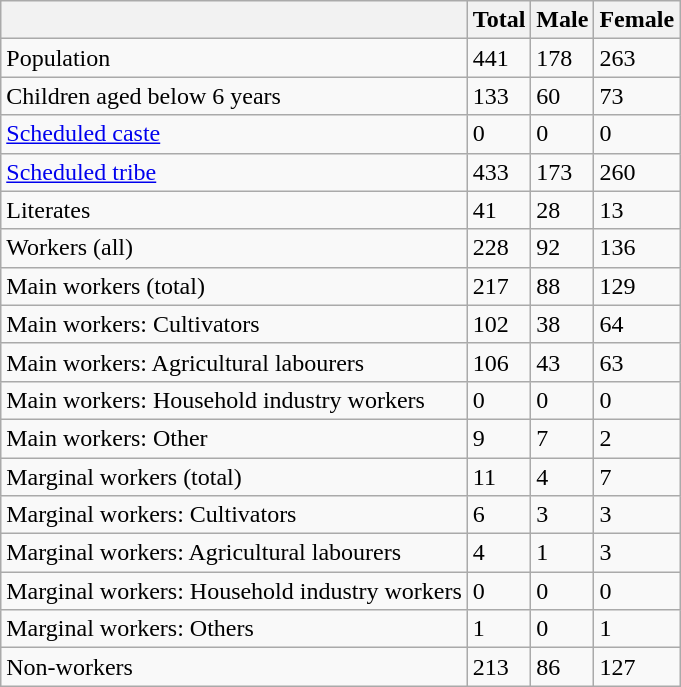<table class="wikitable sortable">
<tr>
<th></th>
<th>Total</th>
<th>Male</th>
<th>Female</th>
</tr>
<tr>
<td>Population</td>
<td>441</td>
<td>178</td>
<td>263</td>
</tr>
<tr>
<td>Children aged below 6 years</td>
<td>133</td>
<td>60</td>
<td>73</td>
</tr>
<tr>
<td><a href='#'>Scheduled caste</a></td>
<td>0</td>
<td>0</td>
<td>0</td>
</tr>
<tr>
<td><a href='#'>Scheduled tribe</a></td>
<td>433</td>
<td>173</td>
<td>260</td>
</tr>
<tr>
<td>Literates</td>
<td>41</td>
<td>28</td>
<td>13</td>
</tr>
<tr>
<td>Workers (all)</td>
<td>228</td>
<td>92</td>
<td>136</td>
</tr>
<tr>
<td>Main workers (total)</td>
<td>217</td>
<td>88</td>
<td>129</td>
</tr>
<tr>
<td>Main workers: Cultivators</td>
<td>102</td>
<td>38</td>
<td>64</td>
</tr>
<tr>
<td>Main workers: Agricultural labourers</td>
<td>106</td>
<td>43</td>
<td>63</td>
</tr>
<tr>
<td>Main workers: Household industry workers</td>
<td>0</td>
<td>0</td>
<td>0</td>
</tr>
<tr>
<td>Main workers: Other</td>
<td>9</td>
<td>7</td>
<td>2</td>
</tr>
<tr>
<td>Marginal workers (total)</td>
<td>11</td>
<td>4</td>
<td>7</td>
</tr>
<tr>
<td>Marginal workers: Cultivators</td>
<td>6</td>
<td>3</td>
<td>3</td>
</tr>
<tr>
<td>Marginal workers: Agricultural labourers</td>
<td>4</td>
<td>1</td>
<td>3</td>
</tr>
<tr>
<td>Marginal workers: Household industry workers</td>
<td>0</td>
<td>0</td>
<td>0</td>
</tr>
<tr>
<td>Marginal workers: Others</td>
<td>1</td>
<td>0</td>
<td>1</td>
</tr>
<tr>
<td>Non-workers</td>
<td>213</td>
<td>86</td>
<td>127</td>
</tr>
</table>
